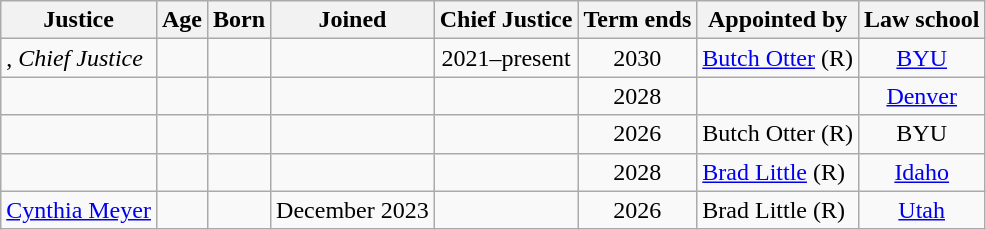<table class="wikitable sortable">
<tr>
<th>Justice</th>
<th>Age</th>
<th>Born</th>
<th>Joined</th>
<th>Chief Justice</th>
<th>Term ends</th>
<th>Appointed by</th>
<th>Law school</th>
</tr>
<tr>
<td>, <em>Chief Justice</em></td>
<td align="center"></td>
<td align="right"></td>
<td align="right"></td>
<td align="center">2021–present</td>
<td align="center">2030</td>
<td><a href='#'>Butch Otter</a> (R)</td>
<td align="center"><a href='#'>BYU</a></td>
</tr>
<tr>
<td></td>
<td align="center"></td>
<td align="right"></td>
<td align="right"></td>
<td align="center"></td>
<td align="center">2028</td>
<td> </td>
<td align="center"><a href='#'>Denver</a></td>
</tr>
<tr>
<td></td>
<td align="center"></td>
<td align="right"></td>
<td align="right"></td>
<td align="center"></td>
<td align="center">2026</td>
<td>Butch Otter (R)</td>
<td align="center">BYU</td>
</tr>
<tr>
<td></td>
<td align="center"></td>
<td align="right"></td>
<td align="right"></td>
<td align="center"></td>
<td align="center">2028</td>
<td><a href='#'>Brad Little</a> (R)</td>
<td align="center"><a href='#'>Idaho</a></td>
</tr>
<tr>
<td><a href='#'>Cynthia Meyer</a></td>
<td align="center"></td>
<td align="center"></td>
<td align="right">December 2023</td>
<td align="center"></td>
<td align="center">2026</td>
<td>Brad Little (R)</td>
<td align="center"><a href='#'>Utah</a></td>
</tr>
</table>
